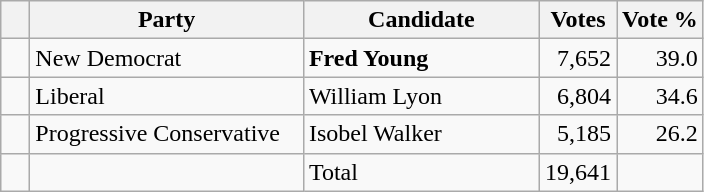<table class="wikitable">
<tr>
<th></th>
<th scope="col" width="175">Party</th>
<th scope="col" width="150">Candidate</th>
<th>Votes</th>
<th>Vote %</th>
</tr>
<tr>
<td>   </td>
<td>New Democrat</td>
<td><strong>Fred Young</strong></td>
<td align=right>7,652</td>
<td align=right>39.0</td>
</tr>
<tr>
<td>   </td>
<td>Liberal</td>
<td>William Lyon</td>
<td align=right>6,804</td>
<td align=right>34.6</td>
</tr>
<tr |>
<td>   </td>
<td>Progressive Conservative</td>
<td>Isobel Walker</td>
<td align=right>5,185</td>
<td align=right>26.2</td>
</tr>
<tr>
<td></td>
<td></td>
<td>Total</td>
<td align=right>19,641</td>
<td></td>
</tr>
</table>
